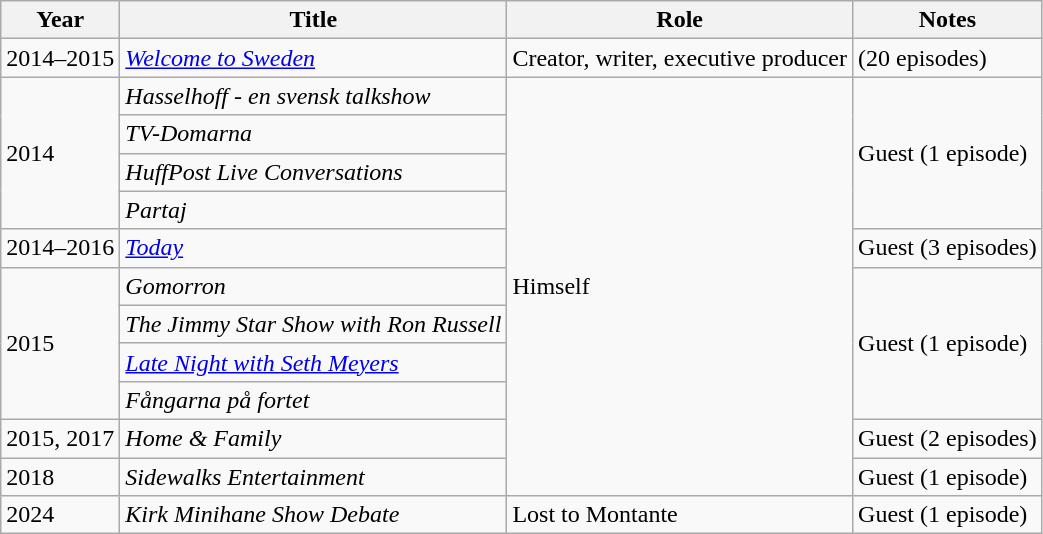<table class="wikitable sortable">
<tr>
<th>Year</th>
<th>Title</th>
<th>Role</th>
<th>Notes</th>
</tr>
<tr>
<td>2014–2015</td>
<td><em><a href='#'>Welcome to Sweden</a></em></td>
<td>Creator, writer, executive producer</td>
<td>(20 episodes)</td>
</tr>
<tr>
<td rowspan=4>2014</td>
<td><em>Hasselhoff - en svensk talkshow</em></td>
<td rowspan=11>Himself</td>
<td rowspan=4>Guest (1 episode)</td>
</tr>
<tr>
<td><em>TV-Domarna</em></td>
</tr>
<tr>
<td><em>HuffPost Live Conversations</em></td>
</tr>
<tr>
<td><em>Partaj</em></td>
</tr>
<tr>
<td>2014–2016</td>
<td><em><a href='#'>Today</a></em></td>
<td>Guest (3 episodes)</td>
</tr>
<tr>
<td rowspan=4>2015</td>
<td><em>Gomorron</em></td>
<td rowspan=4>Guest (1 episode)</td>
</tr>
<tr>
<td><em>The Jimmy Star Show with Ron Russell</em></td>
</tr>
<tr>
<td><em><a href='#'>Late Night with Seth Meyers</a></em></td>
</tr>
<tr>
<td><em>Fångarna på fortet</em></td>
</tr>
<tr>
<td>2015, 2017</td>
<td><em>Home & Family</em></td>
<td>Guest (2 episodes)</td>
</tr>
<tr>
<td>2018</td>
<td><em>Sidewalks Entertainment</em></td>
<td>Guest (1 episode)</td>
</tr>
<tr>
<td>2024</td>
<td><em>Kirk Minihane Show Debate</em></td>
<td>Lost to Montante</td>
<td>Guest (1 episode)</td>
</tr>
</table>
